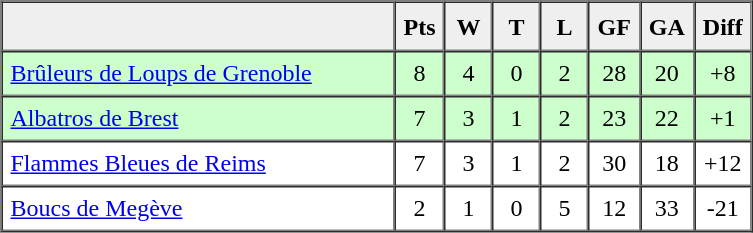<table border=1 cellpadding=5 cellspacing=0>
<tr>
<th bgcolor="#efefef" width="250">　</th>
<th bgcolor="#efefef" width="20">Pts</th>
<th bgcolor="#efefef" width="20">W</th>
<th bgcolor="#efefef" width="20">T</th>
<th bgcolor="#efefef" width="20">L</th>
<th bgcolor="#efefef" width="20">GF</th>
<th bgcolor="#efefef" width="20">GA</th>
<th bgcolor="#efefef" width="20">Diff</th>
</tr>
<tr align=center bgcolor="#ccffcc">
<td align=left><a href='#'>Brûleurs de Loups de Grenoble</a></td>
<td>8</td>
<td>4</td>
<td>0</td>
<td>2</td>
<td>28</td>
<td>20</td>
<td>+8</td>
</tr>
<tr align=center bgcolor="#ccffcc">
<td align=left><a href='#'>Albatros de Brest</a></td>
<td>7</td>
<td>3</td>
<td>1</td>
<td>2</td>
<td>23</td>
<td>22</td>
<td>+1</td>
</tr>
<tr align=center>
<td align=left><a href='#'>Flammes Bleues de Reims</a></td>
<td>7</td>
<td>3</td>
<td>1</td>
<td>2</td>
<td>30</td>
<td>18</td>
<td>+12</td>
</tr>
<tr align=center>
<td align=left><a href='#'>Boucs de Megève</a></td>
<td>2</td>
<td>1</td>
<td>0</td>
<td>5</td>
<td>12</td>
<td>33</td>
<td>-21</td>
</tr>
</table>
